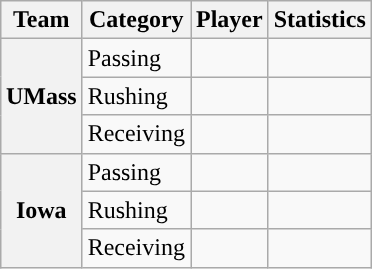<table class="wikitable" style="float:right">
<tr>
<th>Team</th>
<th>Category</th>
<th>Player</th>
<th>Statistics</th>
</tr>
<tr>
<th rowspan=3>UMass</th>
<td>Passing</td>
<td></td>
<td></td>
</tr>
<tr>
<td>Rushing</td>
<td></td>
<td></td>
</tr>
<tr>
<td>Receiving</td>
<td></td>
<td></td>
</tr>
<tr>
<th rowspan=3>Iowa</th>
<td>Passing</td>
<td></td>
<td></td>
</tr>
<tr>
<td>Rushing</td>
<td></td>
<td></td>
</tr>
<tr>
<td>Receiving</td>
<td></td>
<td></td>
</tr>
</table>
